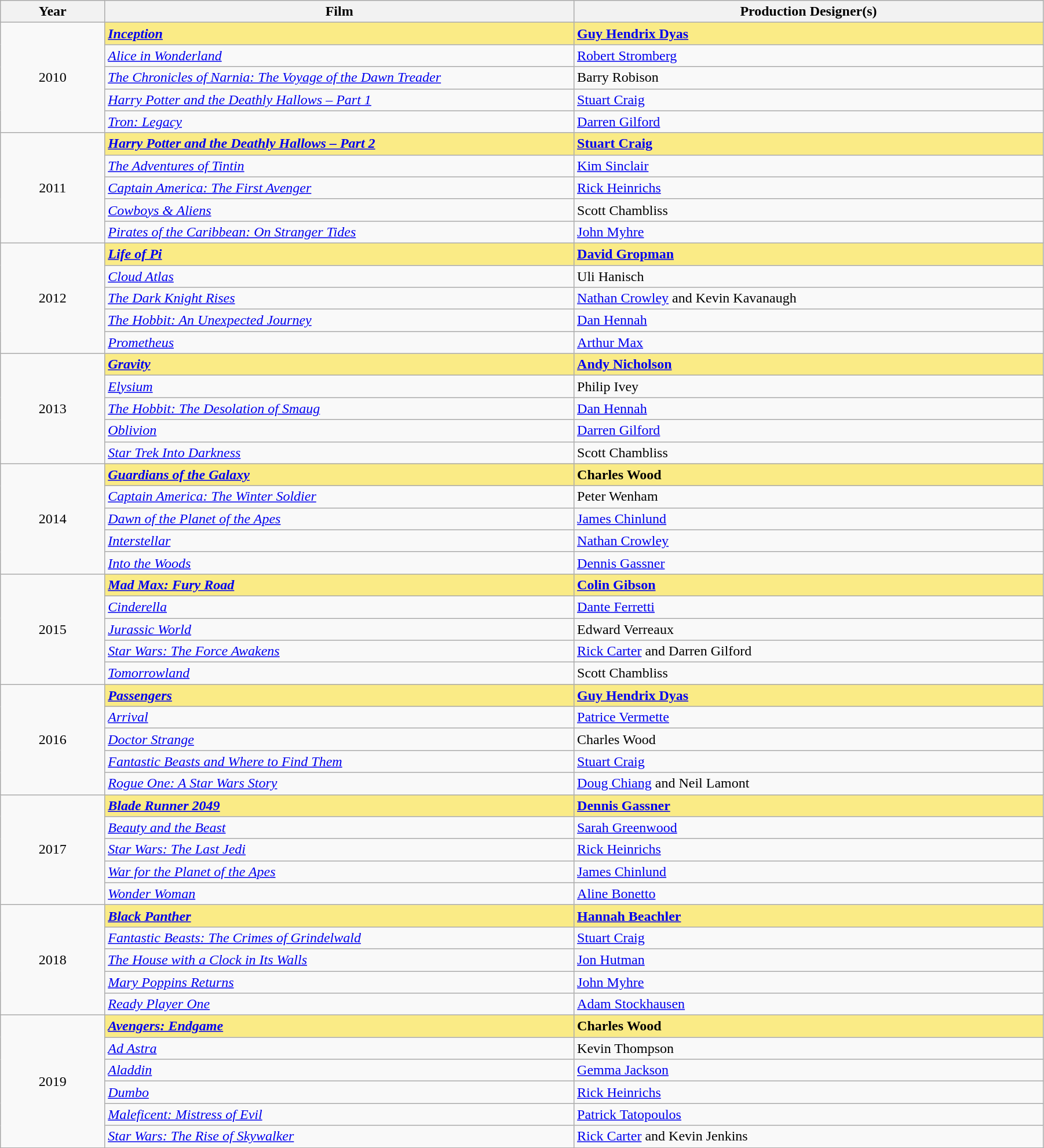<table class="wikitable" width="95%" cellpadding="5">
<tr>
<th width="10%">Year</th>
<th width="45%">Film</th>
<th width="45%">Production Designer(s)</th>
</tr>
<tr>
<td rowspan="5" style="text-align:center;">2010</td>
<td style="background:#FAEB86;"><strong><em><a href='#'>Inception</a></em></strong></td>
<td style="background:#FAEB86;"><strong><a href='#'>Guy Hendrix Dyas</a></strong></td>
</tr>
<tr>
<td><em><a href='#'>Alice in Wonderland</a></em></td>
<td><a href='#'>Robert Stromberg</a></td>
</tr>
<tr>
<td><em><a href='#'>The Chronicles of Narnia: The Voyage of the Dawn Treader</a></em></td>
<td>Barry Robison</td>
</tr>
<tr>
<td><em><a href='#'>Harry Potter and the Deathly Hallows – Part 1</a></em></td>
<td><a href='#'>Stuart Craig</a></td>
</tr>
<tr>
<td><em><a href='#'>Tron: Legacy</a></em></td>
<td><a href='#'>Darren Gilford</a></td>
</tr>
<tr>
<td rowspan="5" style="text-align:center;">2011</td>
<td style="background:#FAEB86;"><strong><em><a href='#'>Harry Potter and the Deathly Hallows – Part 2</a></em></strong></td>
<td style="background:#FAEB86;"><strong><a href='#'>Stuart Craig</a></strong></td>
</tr>
<tr>
<td><em><a href='#'>The Adventures of Tintin</a></em></td>
<td><a href='#'>Kim Sinclair</a></td>
</tr>
<tr>
<td><em><a href='#'>Captain America: The First Avenger</a></em></td>
<td><a href='#'>Rick Heinrichs</a></td>
</tr>
<tr>
<td><em><a href='#'>Cowboys & Aliens</a></em></td>
<td>Scott Chambliss</td>
</tr>
<tr>
<td><em><a href='#'>Pirates of the Caribbean: On Stranger Tides</a></em></td>
<td><a href='#'>John Myhre</a></td>
</tr>
<tr>
<td rowspan="5" style="text-align:center;">2012</td>
<td style="background:#FAEB86;"><strong><em><a href='#'>Life of Pi</a></em></strong></td>
<td style="background:#FAEB86;"><strong><a href='#'>David Gropman</a></strong></td>
</tr>
<tr>
<td><em><a href='#'>Cloud Atlas</a></em></td>
<td>Uli Hanisch</td>
</tr>
<tr>
<td><em><a href='#'>The Dark Knight Rises</a></em></td>
<td><a href='#'>Nathan Crowley</a> and Kevin Kavanaugh</td>
</tr>
<tr>
<td><em><a href='#'>The Hobbit: An Unexpected Journey</a></em></td>
<td><a href='#'>Dan Hennah</a></td>
</tr>
<tr>
<td><em><a href='#'>Prometheus</a></em></td>
<td><a href='#'>Arthur Max</a></td>
</tr>
<tr>
<td rowspan="5" style="text-align:center;">2013</td>
<td style="background:#FAEB86;"><strong><em><a href='#'>Gravity</a></em></strong></td>
<td style="background:#FAEB86;"><strong><a href='#'>Andy Nicholson</a></strong></td>
</tr>
<tr>
<td><em><a href='#'>Elysium</a></em></td>
<td>Philip Ivey</td>
</tr>
<tr>
<td><em><a href='#'>The Hobbit: The Desolation of Smaug</a></em></td>
<td><a href='#'>Dan Hennah</a></td>
</tr>
<tr>
<td><em><a href='#'>Oblivion</a></em></td>
<td><a href='#'>Darren Gilford</a></td>
</tr>
<tr>
<td><em><a href='#'>Star Trek Into Darkness</a></em></td>
<td>Scott Chambliss</td>
</tr>
<tr>
<td rowspan="5" style="text-align:center;">2014</td>
<td style="background:#FAEB86;"><strong><em><a href='#'>Guardians of the Galaxy</a></em></strong></td>
<td style="background:#FAEB86;"><strong>Charles Wood</strong></td>
</tr>
<tr>
<td><em><a href='#'>Captain America: The Winter Soldier</a></em></td>
<td>Peter Wenham</td>
</tr>
<tr>
<td><em><a href='#'>Dawn of the Planet of the Apes</a></em></td>
<td><a href='#'>James Chinlund</a></td>
</tr>
<tr>
<td><em><a href='#'>Interstellar</a></em></td>
<td><a href='#'>Nathan Crowley</a></td>
</tr>
<tr>
<td><em><a href='#'>Into the Woods</a></em></td>
<td><a href='#'>Dennis Gassner</a></td>
</tr>
<tr>
<td rowspan="5" style="text-align:center;">2015</td>
<td style="background:#FAEB86;"><strong><em><a href='#'>Mad Max: Fury Road</a></em></strong></td>
<td style="background:#FAEB86;"><strong><a href='#'>Colin Gibson</a></strong></td>
</tr>
<tr>
<td><em><a href='#'>Cinderella</a></em></td>
<td><a href='#'>Dante Ferretti</a></td>
</tr>
<tr>
<td><em><a href='#'>Jurassic World</a></em></td>
<td>Edward Verreaux</td>
</tr>
<tr>
<td><em><a href='#'>Star Wars: The Force Awakens</a></em></td>
<td><a href='#'>Rick Carter</a> and Darren Gilford</td>
</tr>
<tr>
<td><em><a href='#'>Tomorrowland</a></em></td>
<td>Scott Chambliss</td>
</tr>
<tr>
<td rowspan="5" style="text-align:center;">2016</td>
<td style="background:#FAEB86;"><strong><em><a href='#'>Passengers</a></em></strong></td>
<td style="background:#FAEB86;"><strong><a href='#'>Guy Hendrix Dyas</a></strong></td>
</tr>
<tr>
<td><em><a href='#'>Arrival</a></em></td>
<td><a href='#'>Patrice Vermette</a></td>
</tr>
<tr>
<td><em><a href='#'>Doctor Strange</a></em></td>
<td>Charles Wood</td>
</tr>
<tr>
<td><em><a href='#'>Fantastic Beasts and Where to Find Them</a></em></td>
<td><a href='#'>Stuart Craig</a></td>
</tr>
<tr>
<td><em><a href='#'>Rogue One: A Star Wars Story</a></em></td>
<td><a href='#'>Doug Chiang</a> and Neil Lamont</td>
</tr>
<tr>
<td rowspan="5" style="text-align:center;">2017</td>
<td style="background:#FAEB86;"><strong><em><a href='#'>Blade Runner 2049</a></em></strong></td>
<td style="background:#FAEB86;"><strong><a href='#'>Dennis Gassner</a></strong></td>
</tr>
<tr>
<td><em><a href='#'>Beauty and the Beast</a></em></td>
<td><a href='#'>Sarah Greenwood</a></td>
</tr>
<tr>
<td><em><a href='#'>Star Wars: The Last Jedi</a></em></td>
<td><a href='#'>Rick Heinrichs</a></td>
</tr>
<tr>
<td><em><a href='#'>War for the Planet of the Apes</a></em></td>
<td><a href='#'>James Chinlund</a></td>
</tr>
<tr>
<td><em><a href='#'>Wonder Woman</a></em></td>
<td><a href='#'>Aline Bonetto</a></td>
</tr>
<tr>
<td rowspan="5" style="text-align:center;">2018</td>
<td style="background:#FAEB86;"><strong><em><a href='#'>Black Panther</a></em></strong></td>
<td style="background:#FAEB86;"><strong><a href='#'>Hannah Beachler</a></strong></td>
</tr>
<tr>
<td><em><a href='#'>Fantastic Beasts: The Crimes of Grindelwald</a></em></td>
<td><a href='#'>Stuart Craig</a></td>
</tr>
<tr>
<td><em><a href='#'>The House with a Clock in Its Walls</a></em></td>
<td><a href='#'>Jon Hutman</a></td>
</tr>
<tr>
<td><em><a href='#'>Mary Poppins Returns</a></em></td>
<td><a href='#'>John Myhre</a></td>
</tr>
<tr>
<td><em><a href='#'>Ready Player One</a></em></td>
<td><a href='#'>Adam Stockhausen</a></td>
</tr>
<tr>
<td rowspan="6" style="text-align:center;">2019</td>
<td style="background:#FAEB86;"><strong><em><a href='#'>Avengers: Endgame</a></em></strong></td>
<td style="background:#FAEB86;"><strong>Charles Wood</strong></td>
</tr>
<tr>
<td><em><a href='#'>Ad Astra</a></em></td>
<td>Kevin Thompson</td>
</tr>
<tr>
<td><em><a href='#'>Aladdin</a></em></td>
<td><a href='#'>Gemma Jackson</a></td>
</tr>
<tr>
<td><em><a href='#'>Dumbo</a></em></td>
<td><a href='#'>Rick Heinrichs</a></td>
</tr>
<tr>
<td><em><a href='#'>Maleficent: Mistress of Evil</a></em></td>
<td><a href='#'>Patrick Tatopoulos</a></td>
</tr>
<tr>
<td><em><a href='#'>Star Wars: The Rise of Skywalker</a></em></td>
<td><a href='#'>Rick Carter</a> and Kevin Jenkins</td>
</tr>
</table>
